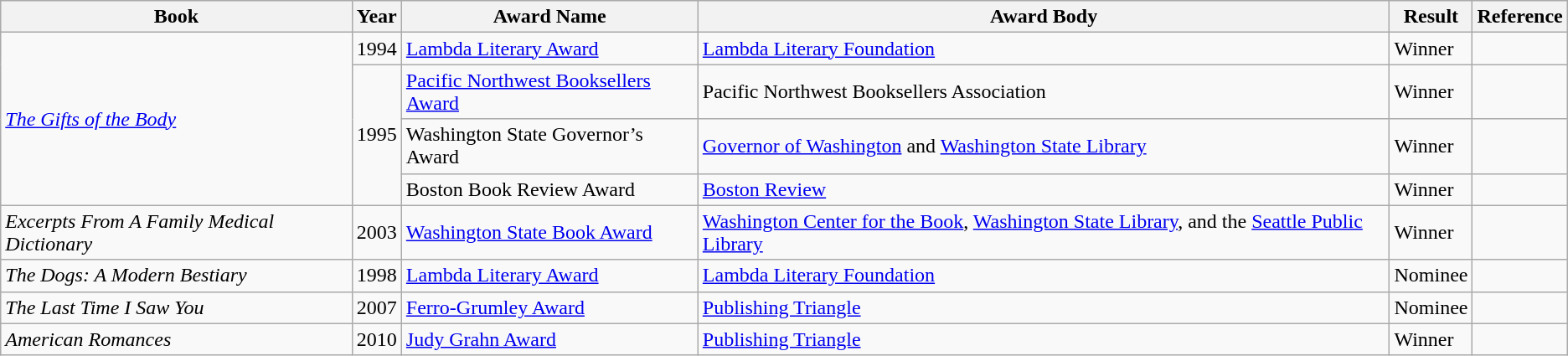<table class="wikitable">
<tr>
<th>Book</th>
<th>Year</th>
<th>Award Name</th>
<th>Award Body</th>
<th>Result</th>
<th>Reference</th>
</tr>
<tr>
<td rowspan="4"><em><a href='#'>The Gifts of the Body</a></em></td>
<td rowspan="1">1994</td>
<td><a href='#'>Lambda Literary Award</a></td>
<td><a href='#'>Lambda Literary Foundation</a></td>
<td>Winner</td>
<td></td>
</tr>
<tr>
<td rowspan="3">1995</td>
<td><a href='#'>Pacific Northwest Booksellers Award</a></td>
<td>Pacific Northwest Booksellers Association</td>
<td>Winner</td>
<td></td>
</tr>
<tr>
<td>Washington State Governor’s Award</td>
<td><a href='#'>Governor of Washington</a> and <a href='#'>Washington State Library</a></td>
<td>Winner</td>
<td></td>
</tr>
<tr>
<td>Boston Book Review Award</td>
<td><a href='#'>Boston Review</a></td>
<td>Winner</td>
<td></td>
</tr>
<tr>
<td rowspan="1"><em>Excerpts From A Family Medical Dictionary</em></td>
<td rowspan="1">2003</td>
<td><a href='#'>Washington State Book Award</a></td>
<td><a href='#'>Washington Center for the Book</a>, <a href='#'>Washington State Library</a>, and the <a href='#'>Seattle Public Library</a></td>
<td>Winner</td>
<td></td>
</tr>
<tr>
<td rowspan="1"><em>The Dogs: A Modern Bestiary</em></td>
<td>1998</td>
<td><a href='#'>Lambda Literary Award</a></td>
<td><a href='#'>Lambda Literary Foundation</a></td>
<td>Nominee</td>
<td></td>
</tr>
<tr>
<td rowspan="1"><em>The Last Time I Saw You</em></td>
<td>2007</td>
<td><a href='#'>Ferro-Grumley Award</a></td>
<td><a href='#'>Publishing Triangle</a></td>
<td>Nominee</td>
<td></td>
</tr>
<tr>
<td rowspan="1"><em>American Romances</em></td>
<td rowspan="1">2010</td>
<td><a href='#'>Judy Grahn Award</a></td>
<td><a href='#'>Publishing Triangle</a></td>
<td>Winner</td>
<td></td>
</tr>
</table>
